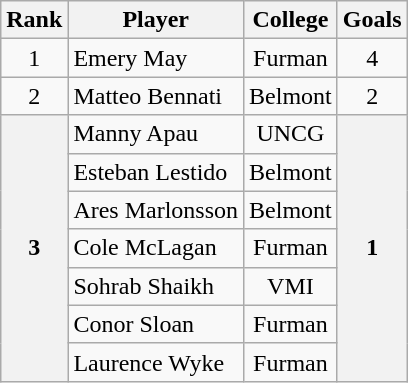<table class="wikitable" style="text-align:center">
<tr>
<th>Rank</th>
<th>Player</th>
<th>College</th>
<th>Goals</th>
</tr>
<tr>
<td>1</td>
<td align="left"> Emery May</td>
<td>Furman</td>
<td>4</td>
</tr>
<tr>
<td>2</td>
<td align="left"> Matteo Bennati</td>
<td>Belmont</td>
<td>2</td>
</tr>
<tr>
<th rowspan="7">3</th>
<td align="left"> Manny Apau</td>
<td>UNCG</td>
<th rowspan="7">1</th>
</tr>
<tr>
<td align="left"> Esteban Lestido</td>
<td>Belmont</td>
</tr>
<tr>
<td align="left"> Ares Marlonsson</td>
<td>Belmont</td>
</tr>
<tr>
<td align="left"> Cole McLagan</td>
<td>Furman</td>
</tr>
<tr>
<td align="left"> Sohrab Shaikh</td>
<td>VMI</td>
</tr>
<tr>
<td align="left"> Conor Sloan</td>
<td>Furman</td>
</tr>
<tr>
<td align="left"> Laurence Wyke</td>
<td>Furman</td>
</tr>
</table>
